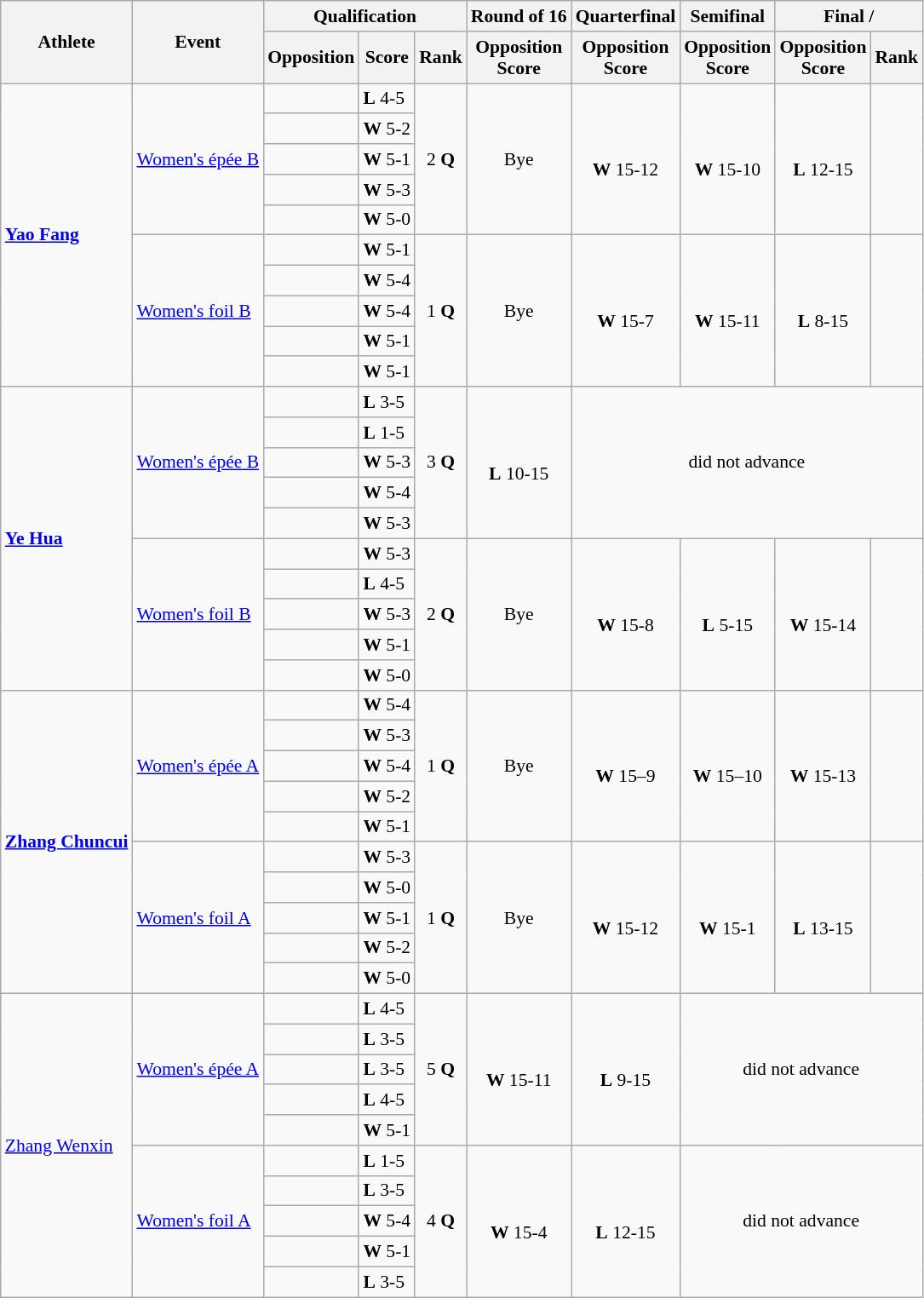<table class=wikitable style="font-size:90%">
<tr>
<th rowspan="2">Athlete</th>
<th rowspan="2">Event</th>
<th colspan="3">Qualification</th>
<th>Round of 16</th>
<th>Quarterfinal</th>
<th>Semifinal</th>
<th colspan="2">Final / </th>
</tr>
<tr>
<th>Opposition</th>
<th>Score</th>
<th>Rank</th>
<th>Opposition<br>Score</th>
<th>Opposition<br>Score</th>
<th>Opposition<br>Score</th>
<th>Opposition<br>Score</th>
<th>Rank</th>
</tr>
<tr>
<td rowspan=10><strong><a href='#'>Yao Fang</a></strong></td>
<td rowspan=5><a href='#'>Women's épée B</a></td>
<td></td>
<td><strong>L</strong> 4-5</td>
<td align="center" rowspan=5>2 <strong>Q</strong></td>
<td align="center" rowspan=5>Bye</td>
<td align="center" rowspan=5><br><strong>W</strong> 15-12</td>
<td align="center" rowspan=5><br><strong>W</strong> 15-10</td>
<td align="center" rowspan=5><br><strong>L</strong> 12-15</td>
<td align="center" rowspan=5></td>
</tr>
<tr>
<td></td>
<td><strong>W</strong> 5-2</td>
</tr>
<tr>
<td></td>
<td><strong>W</strong> 5-1</td>
</tr>
<tr>
<td></td>
<td><strong>W</strong> 5-3</td>
</tr>
<tr>
<td></td>
<td><strong>W</strong> 5-0</td>
</tr>
<tr>
<td rowspan=5><a href='#'>Women's foil B</a></td>
<td></td>
<td><strong>W</strong> 5-1</td>
<td align="center" rowspan=5>1 <strong>Q</strong></td>
<td align="center" rowspan=5>Bye</td>
<td align="center" rowspan=5><br><strong>W</strong> 15-7</td>
<td align="center" rowspan=5><br><strong>W</strong> 15-11</td>
<td align="center" rowspan=5><br><strong>L</strong> 8-15</td>
<td align="center" rowspan=5></td>
</tr>
<tr>
<td></td>
<td><strong>W</strong> 5-4</td>
</tr>
<tr>
<td></td>
<td><strong>W</strong> 5-4</td>
</tr>
<tr>
<td></td>
<td><strong>W</strong> 5-1</td>
</tr>
<tr>
<td></td>
<td><strong>W</strong> 5-1</td>
</tr>
<tr>
<td rowspan=10><strong><a href='#'>Ye Hua</a></strong></td>
<td rowspan=5><a href='#'>Women's épée B</a></td>
<td></td>
<td><strong>L</strong> 3-5</td>
<td align="center" rowspan=5>3 <strong>Q</strong></td>
<td align="center" rowspan=5><br><strong>L</strong> 10-15</td>
<td align="center" rowspan=5 colspan=4>did not advance</td>
</tr>
<tr>
<td></td>
<td><strong>L</strong> 1-5</td>
</tr>
<tr>
<td></td>
<td><strong>W</strong> 5-3</td>
</tr>
<tr>
<td></td>
<td><strong>W</strong> 5-4</td>
</tr>
<tr>
<td></td>
<td><strong>W</strong> 5-3</td>
</tr>
<tr>
<td rowspan=5><a href='#'>Women's foil B</a></td>
<td></td>
<td><strong>W</strong> 5-3</td>
<td align="center" rowspan=5>2 <strong>Q</strong></td>
<td align="center" rowspan=5>Bye</td>
<td align="center" rowspan=5><br><strong>W</strong> 15-8</td>
<td align="center" rowspan=5><br><strong>L</strong> 5-15</td>
<td align="center" rowspan=5><br><strong>W</strong> 15-14</td>
<td align="center" rowspan=5></td>
</tr>
<tr>
<td></td>
<td><strong>L</strong> 4-5</td>
</tr>
<tr>
<td></td>
<td><strong>W</strong> 5-3</td>
</tr>
<tr>
<td></td>
<td><strong>W</strong> 5-1</td>
</tr>
<tr>
<td></td>
<td><strong>W</strong> 5-0</td>
</tr>
<tr>
<td rowspan=10><strong><a href='#'>Zhang Chuncui</a></strong></td>
<td rowspan=5><a href='#'>Women's épée A</a></td>
<td></td>
<td><strong>W</strong> 5-4</td>
<td align="center" rowspan=5>1 <strong>Q</strong></td>
<td align="center" rowspan=5>Bye</td>
<td align="center" rowspan=5><br><strong>W</strong> 15–9</td>
<td align="center" rowspan=5><br><strong>W</strong> 15–10</td>
<td align="center" rowspan=5><br><strong>W</strong> 15-13</td>
<td align="center" rowspan=5></td>
</tr>
<tr>
<td></td>
<td><strong>W</strong> 5-3</td>
</tr>
<tr>
<td></td>
<td><strong>W</strong> 5-4</td>
</tr>
<tr>
<td></td>
<td><strong>W</strong> 5-2</td>
</tr>
<tr>
<td></td>
<td><strong>W</strong> 5-1</td>
</tr>
<tr>
<td rowspan=5><a href='#'>Women's foil A</a></td>
<td></td>
<td><strong>W</strong> 5-3</td>
<td align="center" rowspan=5>1 <strong>Q</strong></td>
<td align="center" rowspan=5>Bye</td>
<td align="center" rowspan=5><br><strong>W</strong> 15-12</td>
<td align="center" rowspan=5><br><strong>W</strong> 15-1</td>
<td align="center" rowspan=5><br><strong>L</strong> 13-15</td>
<td align="center" rowspan=5></td>
</tr>
<tr>
<td></td>
<td><strong>W</strong> 5-0</td>
</tr>
<tr>
<td></td>
<td><strong>W</strong> 5-1</td>
</tr>
<tr>
<td></td>
<td><strong>W</strong> 5-2</td>
</tr>
<tr>
<td></td>
<td><strong>W</strong> 5-0</td>
</tr>
<tr>
<td rowspan=10><a href='#'>Zhang Wenxin</a></td>
<td rowspan=5><a href='#'>Women's épée A</a></td>
<td></td>
<td><strong>L</strong> 4-5</td>
<td align="center" rowspan=5>5 <strong>Q</strong></td>
<td align="center" rowspan=5><br><strong>W</strong> 15-11</td>
<td align="center" rowspan=5><br><strong>L</strong> 9-15</td>
<td align="center" rowspan=5 colspan=3>did not advance</td>
</tr>
<tr>
<td></td>
<td><strong>L</strong> 3-5</td>
</tr>
<tr>
<td></td>
<td><strong>L</strong> 3-5</td>
</tr>
<tr>
<td></td>
<td><strong>L</strong> 4-5</td>
</tr>
<tr>
<td></td>
<td><strong>W</strong> 5-1</td>
</tr>
<tr>
<td rowspan=5><a href='#'>Women's foil A</a></td>
<td></td>
<td><strong>L</strong> 1-5</td>
<td align="center" rowspan=5>4 <strong>Q</strong></td>
<td align="center" rowspan=5><br><strong>W</strong> 15-4</td>
<td align="center" rowspan=5><br><strong>L</strong> 12-15</td>
<td align="center" rowspan=5 colspan=3>did not advance</td>
</tr>
<tr>
<td></td>
<td><strong>L</strong> 3-5</td>
</tr>
<tr>
<td></td>
<td><strong>W</strong> 5-4</td>
</tr>
<tr>
<td></td>
<td><strong>W</strong> 5-1</td>
</tr>
<tr>
<td></td>
<td><strong>L</strong> 3-5</td>
</tr>
</table>
